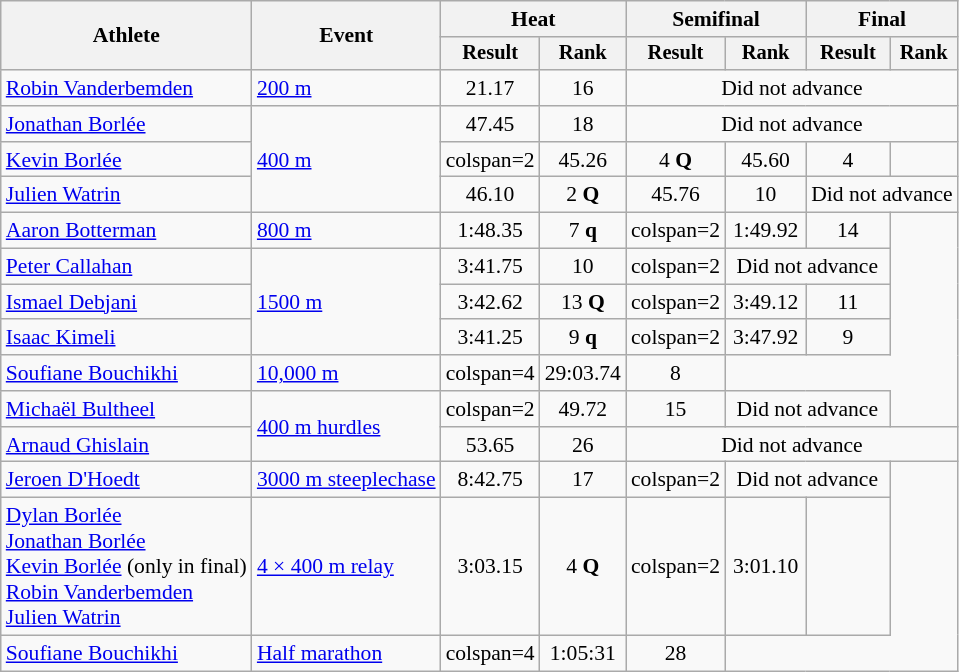<table class="wikitable" style="font-size:90%">
<tr>
<th rowspan=2>Athlete</th>
<th rowspan=2>Event</th>
<th colspan=2>Heat</th>
<th colspan=2>Semifinal</th>
<th colspan=2>Final</th>
</tr>
<tr style="font-size:95%">
<th>Result</th>
<th>Rank</th>
<th>Result</th>
<th>Rank</th>
<th>Result</th>
<th>Rank</th>
</tr>
<tr align=center>
<td align=left><a href='#'>Robin Vanderbemden</a></td>
<td style="text-align:left;"><a href='#'>200 m</a></td>
<td>21.17</td>
<td>16</td>
<td colspan=4>Did not advance</td>
</tr>
<tr align=center>
<td align=left><a href='#'>Jonathan Borlée</a></td>
<td style="text-align:left;" rowspan=3><a href='#'>400 m</a></td>
<td>47.45</td>
<td>18</td>
<td colspan=4>Did not advance</td>
</tr>
<tr align=center>
<td align=left><a href='#'>Kevin Borlée</a></td>
<td>colspan=2 </td>
<td>45.26</td>
<td>4 <strong>Q</strong></td>
<td>45.60</td>
<td>4</td>
</tr>
<tr align=center>
<td align=left><a href='#'>Julien Watrin</a></td>
<td>46.10</td>
<td>2 <strong>Q</strong></td>
<td>45.76</td>
<td>10</td>
<td colspan=2>Did not advance</td>
</tr>
<tr align=center>
<td align=left><a href='#'>Aaron Botterman</a></td>
<td style="text-align:left;"><a href='#'>800 m</a></td>
<td>1:48.35</td>
<td>7 <strong>q</strong></td>
<td>colspan=2 </td>
<td>1:49.92</td>
<td>14</td>
</tr>
<tr align=center>
<td align=left><a href='#'>Peter Callahan</a></td>
<td style="text-align:left;" rowspan=3><a href='#'>1500 m</a></td>
<td>3:41.75</td>
<td>10</td>
<td>colspan=2 </td>
<td colspan=2>Did not advance</td>
</tr>
<tr align=center>
<td align=left><a href='#'>Ismael Debjani</a></td>
<td>3:42.62</td>
<td>13 <strong>Q</strong></td>
<td>colspan=2 </td>
<td>3:49.12</td>
<td>11</td>
</tr>
<tr align=center>
<td align=left><a href='#'>Isaac Kimeli</a></td>
<td>3:41.25</td>
<td>9 <strong>q</strong></td>
<td>colspan=2 </td>
<td>3:47.92</td>
<td>9</td>
</tr>
<tr align=center>
<td align=left><a href='#'>Soufiane Bouchikhi</a></td>
<td style="text-align:left;"><a href='#'>10,000 m</a></td>
<td>colspan=4 </td>
<td>29:03.74</td>
<td>8</td>
</tr>
<tr align=center>
<td align=left><a href='#'>Michaël Bultheel</a></td>
<td style="text-align:left;" rowspan=2><a href='#'>400 m hurdles</a></td>
<td>colspan=2 </td>
<td>49.72</td>
<td>15</td>
<td colspan=2>Did not advance</td>
</tr>
<tr align=center>
<td align=left><a href='#'>Arnaud Ghislain</a></td>
<td>53.65</td>
<td>26</td>
<td colspan=4>Did not advance</td>
</tr>
<tr align=center>
<td align=left><a href='#'>Jeroen D'Hoedt</a></td>
<td style="text-align:left;"><a href='#'>3000 m steeplechase</a></td>
<td>8:42.75</td>
<td>17</td>
<td>colspan=2 </td>
<td colspan=2>Did not advance</td>
</tr>
<tr align=center>
<td align=left><a href='#'>Dylan Borlée</a><br><a href='#'>Jonathan Borlée</a><br><a href='#'>Kevin Borlée</a> (only in final)<br><a href='#'>Robin Vanderbemden</a><br><a href='#'>Julien Watrin</a></td>
<td style="text-align:left;"><a href='#'>4 × 400 m relay</a></td>
<td>3:03.15 <strong></strong></td>
<td>4 <strong>Q</strong></td>
<td>colspan=2 </td>
<td>3:01.10 <strong></strong></td>
<td></td>
</tr>
<tr align=center>
<td align=left><a href='#'>Soufiane Bouchikhi</a></td>
<td style="text-align:left;"><a href='#'>Half marathon</a></td>
<td>colspan=4 </td>
<td>1:05:31</td>
<td>28</td>
</tr>
</table>
